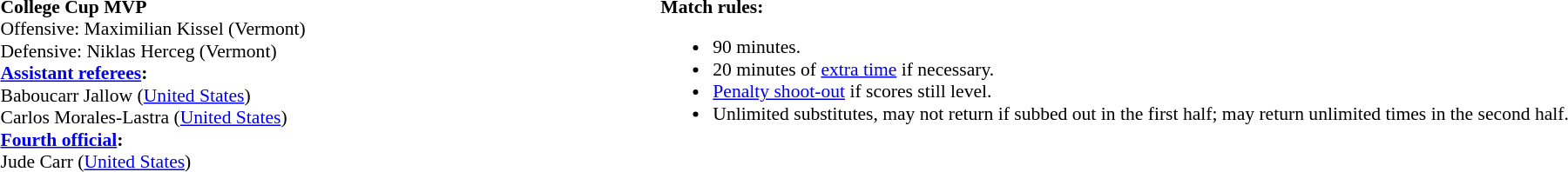<table width=100% style="font-size:90%">
<tr>
<td><br><strong>College Cup MVP</strong>
<br>Offensive: Maximilian Kissel (Vermont) 
<br>Defensive: Niklas Herceg (Vermont)<br><strong><a href='#'>Assistant referees</a>:</strong>
<br>Baboucarr Jallow (<a href='#'>United States</a>)
<br>Carlos Morales-Lastra (<a href='#'>United States</a>)
<br><strong><a href='#'>Fourth official</a>:</strong>
<br>Jude Carr (<a href='#'>United States</a>)</td>
<td style="width:60%; vertical-align:top;"><br><strong>Match rules:</strong><ul><li>90 minutes.</li><li>20 minutes of <a href='#'>extra time</a> if necessary.</li><li><a href='#'>Penalty shoot-out</a> if scores still level.</li><li>Unlimited substitutes, may not return if subbed out in the first half; may return unlimited times in the second half.</li></ul></td>
</tr>
</table>
